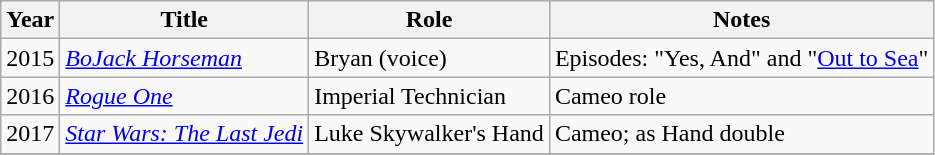<table class="wikitable">
<tr>
<th>Year</th>
<th>Title</th>
<th>Role</th>
<th>Notes</th>
</tr>
<tr>
<td>2015</td>
<td><em><a href='#'>BoJack Horseman</a></em></td>
<td>Bryan (voice)</td>
<td>Episodes: "Yes, And" and "<a href='#'>Out to Sea</a>"</td>
</tr>
<tr>
<td>2016</td>
<td><em><a href='#'>Rogue One</a></em></td>
<td>Imperial Technician</td>
<td>Cameo role</td>
</tr>
<tr>
<td>2017</td>
<td><em><a href='#'>Star Wars: The Last Jedi</a></em></td>
<td>Luke Skywalker's Hand</td>
<td>Cameo; as Hand double</td>
</tr>
<tr>
</tr>
</table>
